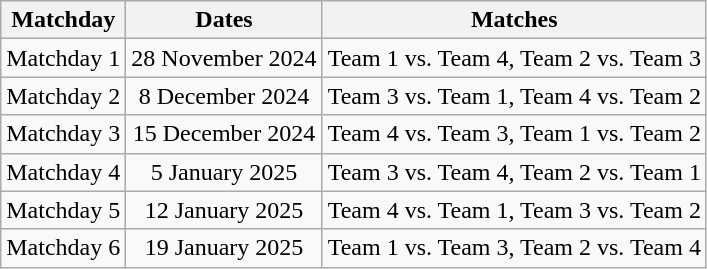<table class="wikitable" style="text-align:center">
<tr>
<th>Matchday</th>
<th>Dates</th>
<th>Matches</th>
</tr>
<tr>
<td>Matchday 1</td>
<td>28 November 2024</td>
<td>Team 1 vs. Team 4, Team 2 vs. Team 3</td>
</tr>
<tr>
<td>Matchday 2</td>
<td>8 December 2024</td>
<td>Team 3 vs. Team 1, Team 4 vs. Team 2</td>
</tr>
<tr>
<td>Matchday 3</td>
<td>15 December 2024</td>
<td>Team 4 vs. Team 3, Team 1 vs. Team 2</td>
</tr>
<tr>
<td>Matchday 4</td>
<td>5 January 2025</td>
<td>Team 3 vs. Team 4, Team 2 vs. Team 1</td>
</tr>
<tr>
<td>Matchday 5</td>
<td>12 January 2025</td>
<td>Team 4 vs. Team 1, Team 3 vs. Team 2</td>
</tr>
<tr>
<td>Matchday 6</td>
<td>19 January 2025</td>
<td>Team 1 vs. Team 3, Team 2 vs. Team 4</td>
</tr>
</table>
